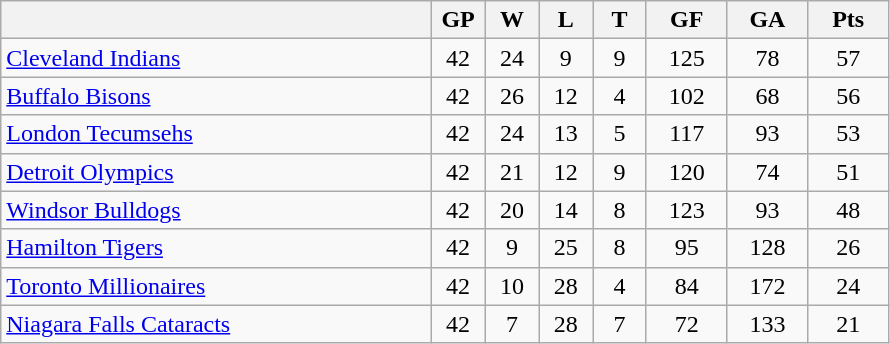<table class="wikitable">
<tr>
<th width="40%"></th>
<th width="5%">GP</th>
<th width="5%">W</th>
<th width="5%">L</th>
<th width="5%">T</th>
<th width="7.5%">GF</th>
<th width="7.5%">GA</th>
<th width="7.5%">Pts</th>
</tr>
<tr align="center">
<td align="left"><a href='#'>Cleveland Indians</a></td>
<td>42</td>
<td>24</td>
<td>9</td>
<td>9</td>
<td>125</td>
<td>78</td>
<td>57</td>
</tr>
<tr align="center">
<td align="left"><a href='#'>Buffalo Bisons</a></td>
<td>42</td>
<td>26</td>
<td>12</td>
<td>4</td>
<td>102</td>
<td>68</td>
<td>56</td>
</tr>
<tr align="center">
<td align="left"><a href='#'>London Tecumsehs</a></td>
<td>42</td>
<td>24</td>
<td>13</td>
<td>5</td>
<td>117</td>
<td>93</td>
<td>53</td>
</tr>
<tr align="center">
<td align="left"><a href='#'>Detroit Olympics</a></td>
<td>42</td>
<td>21</td>
<td>12</td>
<td>9</td>
<td>120</td>
<td>74</td>
<td>51</td>
</tr>
<tr align="center">
<td align="left"><a href='#'>Windsor Bulldogs</a></td>
<td>42</td>
<td>20</td>
<td>14</td>
<td>8</td>
<td>123</td>
<td>93</td>
<td>48</td>
</tr>
<tr align="center">
<td align="left"><a href='#'>Hamilton Tigers</a></td>
<td>42</td>
<td>9</td>
<td>25</td>
<td>8</td>
<td>95</td>
<td>128</td>
<td>26</td>
</tr>
<tr align="center">
<td align="left"><a href='#'>Toronto Millionaires</a></td>
<td>42</td>
<td>10</td>
<td>28</td>
<td>4</td>
<td>84</td>
<td>172</td>
<td>24</td>
</tr>
<tr align="center">
<td align="left"><a href='#'>Niagara Falls Cataracts</a></td>
<td>42</td>
<td>7</td>
<td>28</td>
<td>7</td>
<td>72</td>
<td>133</td>
<td>21</td>
</tr>
</table>
